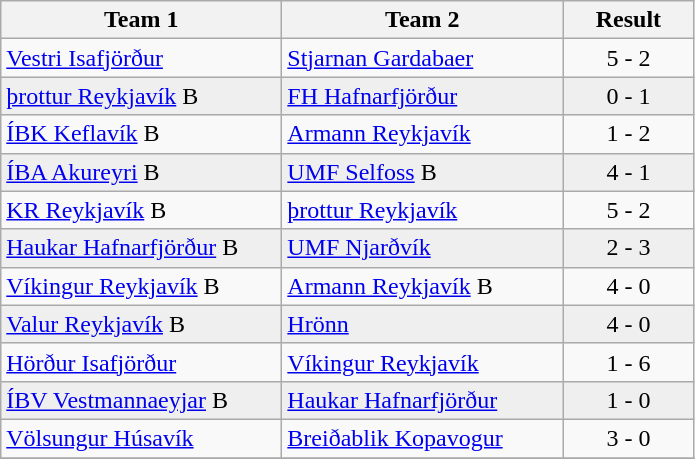<table class="wikitable">
<tr>
<th width="180">Team 1</th>
<th width="180">Team 2</th>
<th width="80">Result</th>
</tr>
<tr>
<td><a href='#'>Vestri Isafjörður</a></td>
<td><a href='#'>Stjarnan Gardabaer</a></td>
<td align="center">5 - 2</td>
</tr>
<tr style="background:#EFEFEF">
<td><a href='#'>þrottur Reykjavík</a> B</td>
<td><a href='#'>FH Hafnarfjörður</a></td>
<td align="center">0 - 1</td>
</tr>
<tr>
<td><a href='#'>ÍBK Keflavík</a> B</td>
<td><a href='#'>Armann Reykjavík</a></td>
<td align="center">1 - 2</td>
</tr>
<tr style="background:#EFEFEF">
<td><a href='#'>ÍBA Akureyri</a> B</td>
<td><a href='#'>UMF Selfoss</a> B</td>
<td align="center">4 - 1</td>
</tr>
<tr>
<td><a href='#'>KR Reykjavík</a> B</td>
<td><a href='#'>þrottur Reykjavík</a></td>
<td align="center">5 - 2</td>
</tr>
<tr style="background:#EFEFEF">
<td><a href='#'>Haukar Hafnarfjörður</a> B</td>
<td><a href='#'>UMF Njarðvík</a></td>
<td align="center">2 - 3</td>
</tr>
<tr>
<td><a href='#'>Víkingur Reykjavík</a> B</td>
<td><a href='#'>Armann Reykjavík</a> B</td>
<td align="center">4 - 0</td>
</tr>
<tr style="background:#EFEFEF">
<td><a href='#'>Valur Reykjavík</a> B</td>
<td><a href='#'>Hrönn</a></td>
<td align="center">4 - 0</td>
</tr>
<tr>
<td><a href='#'>Hörður Isafjörður</a></td>
<td><a href='#'>Víkingur Reykjavík</a></td>
<td align="center">1 - 6</td>
</tr>
<tr style="background:#EFEFEF">
<td><a href='#'>ÍBV Vestmannaeyjar</a> B</td>
<td><a href='#'>Haukar Hafnarfjörður</a></td>
<td align="center">1 - 0</td>
</tr>
<tr>
<td><a href='#'>Völsungur Húsavík</a></td>
<td><a href='#'>Breiðablik Kopavogur</a></td>
<td align="center">3 - 0</td>
</tr>
<tr style="background:#EFEFEF">
</tr>
</table>
